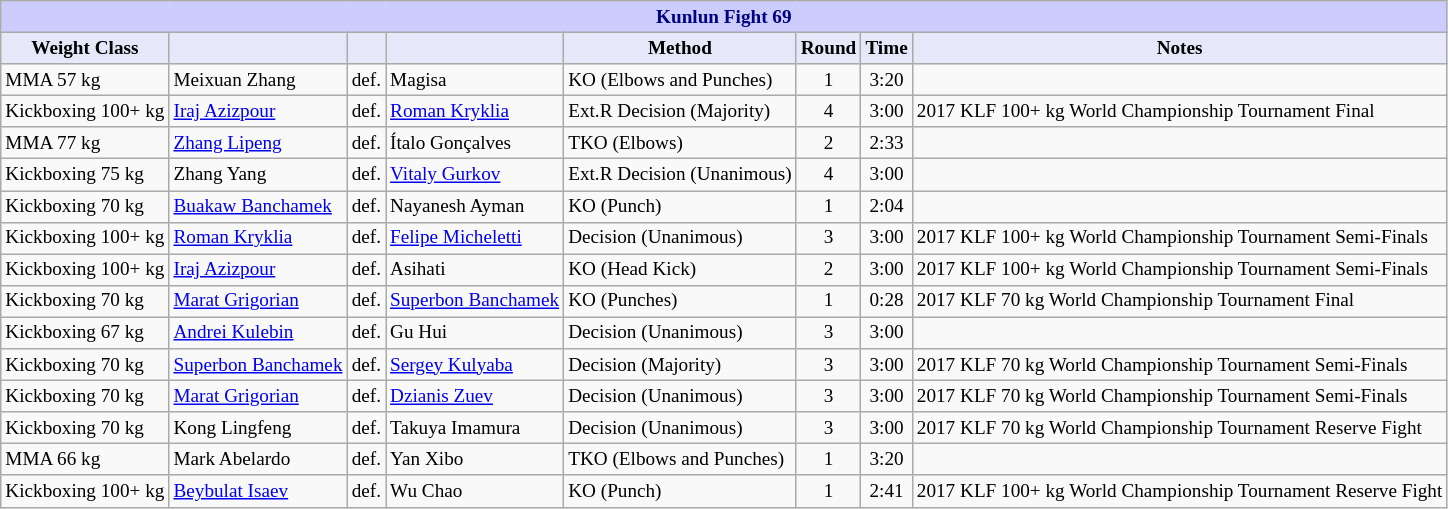<table class="wikitable" style="font-size: 80%;">
<tr>
<th colspan="8" style="background-color: #ccf; color: #000080; text-align: center;"><strong>Kunlun Fight 69</strong></th>
</tr>
<tr>
<th colspan="1" style="background-color: #E6E8FA; color: #000000; text-align: center;">Weight Class</th>
<th colspan="1" style="background-color: #E6E8FA; color: #000000; text-align: center;"></th>
<th colspan="1" style="background-color: #E6E8FA; color: #000000; text-align: center;"></th>
<th colspan="1" style="background-color: #E6E8FA; color: #000000; text-align: center;"></th>
<th colspan="1" style="background-color: #E6E8FA; color: #000000; text-align: center;">Method</th>
<th colspan="1" style="background-color: #E6E8FA; color: #000000; text-align: center;">Round</th>
<th colspan="1" style="background-color: #E6E8FA; color: #000000; text-align: center;">Time</th>
<th colspan="1" style="background-color: #E6E8FA; color: #000000; text-align: center;">Notes</th>
</tr>
<tr>
<td>MMA 57 kg</td>
<td> Meixuan Zhang</td>
<td align=center>def.</td>
<td> Magisa</td>
<td>KO (Elbows and Punches)</td>
<td align=center>1</td>
<td align=center>3:20</td>
<td></td>
</tr>
<tr>
<td>Kickboxing 100+ kg</td>
<td> <a href='#'>Iraj Azizpour</a></td>
<td align=center>def.</td>
<td> <a href='#'>Roman Kryklia</a></td>
<td>Ext.R Decision (Majority)</td>
<td align=center>4</td>
<td align=center>3:00</td>
<td>2017 KLF 100+ kg World Championship Tournament Final</td>
</tr>
<tr>
<td>MMA 77 kg</td>
<td> <a href='#'>Zhang Lipeng</a></td>
<td align=center>def.</td>
<td> Ítalo Gonçalves</td>
<td>TKO (Elbows)</td>
<td align=center>2</td>
<td align=center>2:33</td>
<td></td>
</tr>
<tr>
<td>Kickboxing 75 kg</td>
<td> Zhang Yang</td>
<td align=center>def.</td>
<td> <a href='#'>Vitaly Gurkov</a></td>
<td>Ext.R Decision (Unanimous)</td>
<td align=center>4</td>
<td align=center>3:00</td>
<td></td>
</tr>
<tr>
<td>Kickboxing 70 kg</td>
<td> <a href='#'>Buakaw Banchamek</a></td>
<td align=center>def.</td>
<td> Nayanesh Ayman</td>
<td>KO (Punch)</td>
<td align=center>1</td>
<td align=center>2:04</td>
<td></td>
</tr>
<tr>
<td>Kickboxing 100+ kg</td>
<td> <a href='#'>Roman Kryklia</a></td>
<td align=center>def.</td>
<td> <a href='#'>Felipe Micheletti</a></td>
<td>Decision (Unanimous)</td>
<td align=center>3</td>
<td align=center>3:00</td>
<td>2017 KLF 100+ kg World Championship Tournament Semi-Finals</td>
</tr>
<tr>
<td>Kickboxing 100+ kg</td>
<td> <a href='#'>Iraj Azizpour</a></td>
<td align=center>def.</td>
<td> Asihati</td>
<td>KO (Head Kick)</td>
<td align=center>2</td>
<td align=center>3:00</td>
<td>2017 KLF 100+ kg World Championship Tournament Semi-Finals</td>
</tr>
<tr>
<td>Kickboxing 70 kg</td>
<td> <a href='#'>Marat Grigorian</a></td>
<td align=center>def.</td>
<td> <a href='#'>Superbon Banchamek</a></td>
<td>KO (Punches)</td>
<td align=center>1</td>
<td align=center>0:28</td>
<td>2017 KLF 70 kg World Championship Tournament Final</td>
</tr>
<tr>
<td>Kickboxing 67 kg</td>
<td> <a href='#'>Andrei Kulebin</a></td>
<td align=center>def.</td>
<td> Gu Hui</td>
<td>Decision (Unanimous)</td>
<td align=center>3</td>
<td align=center>3:00</td>
<td></td>
</tr>
<tr>
<td>Kickboxing 70 kg</td>
<td> <a href='#'>Superbon Banchamek</a></td>
<td align=center>def.</td>
<td> <a href='#'>Sergey Kulyaba</a></td>
<td>Decision (Majority)</td>
<td align=center>3</td>
<td align=center>3:00</td>
<td>2017 KLF 70 kg World Championship Tournament Semi-Finals</td>
</tr>
<tr>
<td>Kickboxing 70 kg</td>
<td> <a href='#'>Marat Grigorian</a></td>
<td align=center>def.</td>
<td> <a href='#'>Dzianis Zuev</a></td>
<td>Decision (Unanimous)</td>
<td align=center>3</td>
<td align=center>3:00</td>
<td>2017 KLF 70 kg World Championship Tournament Semi-Finals</td>
</tr>
<tr>
<td>Kickboxing 70 kg</td>
<td> Kong Lingfeng</td>
<td align=center>def.</td>
<td> Takuya Imamura</td>
<td>Decision (Unanimous)</td>
<td align=center>3</td>
<td align=center>3:00</td>
<td>2017 KLF 70 kg World Championship Tournament Reserve Fight</td>
</tr>
<tr>
<td>MMA 66 kg</td>
<td> Mark Abelardo</td>
<td align=center>def.</td>
<td> Yan Xibo</td>
<td>TKO (Elbows and Punches)</td>
<td align=center>1</td>
<td align=center>3:20</td>
<td></td>
</tr>
<tr>
<td>Kickboxing 100+ kg</td>
<td> <a href='#'>Beybulat Isaev</a></td>
<td align=center>def.</td>
<td> Wu Chao</td>
<td>KO (Punch)</td>
<td align=center>1</td>
<td align=center>2:41</td>
<td>2017 KLF 100+ kg World Championship Tournament Reserve Fight</td>
</tr>
</table>
